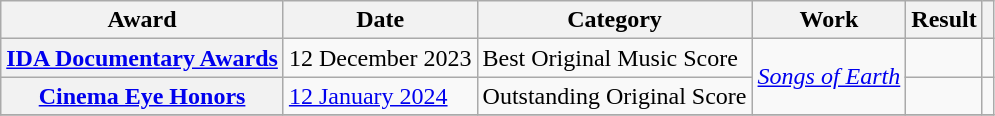<table class="wikitable sortable plainrowheaders">
<tr>
<th>Award</th>
<th>Date</th>
<th>Category</th>
<th>Work</th>
<th>Result</th>
<th></th>
</tr>
<tr>
<th scope="row" rowspan="1"><a href='#'>IDA Documentary Awards</a></th>
<td rowspan="1">12 December 2023</td>
<td>Best Original Music Score</td>
<td rowspan="2"><em><a href='#'>Songs of Earth</a></em></td>
<td></td>
<td align="center" rowspan="1"></td>
</tr>
<tr>
<th scope="row" rowspan="1"><a href='#'>Cinema Eye Honors</a></th>
<td rowspan="1"><a href='#'>12 January 2024</a></td>
<td>Outstanding Original Score</td>
<td></td>
<td style="text-align:center;" rowspan="1"></td>
</tr>
<tr>
</tr>
</table>
